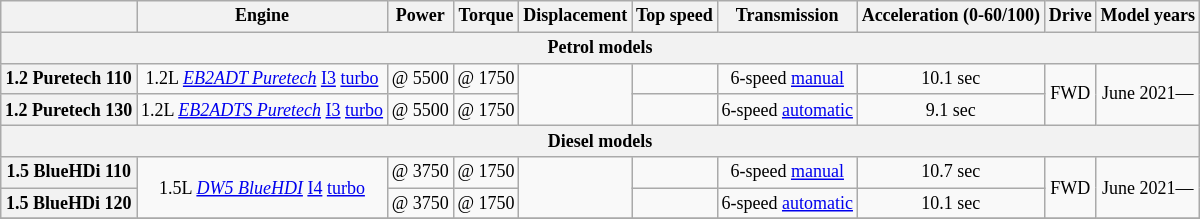<table class="wikitable" style="font-size:75%;text-align:center;">
<tr>
<th></th>
<th>Engine</th>
<th>Power</th>
<th>Torque</th>
<th>Displacement</th>
<th>Top speed</th>
<th>Transmission</th>
<th>Acceleration (0-60/100)</th>
<th>Drive</th>
<th>Model years</th>
</tr>
<tr>
<th colspan="10">Petrol models</th>
</tr>
<tr>
<th>1.2 Puretech 110</th>
<td>1.2L <em><a href='#'>EB2ADT Puretech</a></em> <a href='#'>I3</a> <a href='#'>turbo</a></td>
<td> @ 5500</td>
<td> @ 1750</td>
<td rowspan=2></td>
<td></td>
<td>6-speed <a href='#'>manual</a></td>
<td>10.1 sec</td>
<td rowspan=2>FWD</td>
<td rowspan=2>June 2021—</td>
</tr>
<tr>
<th>1.2 Puretech 130</th>
<td>1.2L <em><a href='#'>EB2ADTS Puretech</a></em> <a href='#'>I3</a> <a href='#'>turbo</a></td>
<td> @ 5500</td>
<td> @ 1750</td>
<td></td>
<td>6-speed <a href='#'>automatic</a></td>
<td>9.1 sec</td>
</tr>
<tr>
<th colspan="10">Diesel models</th>
</tr>
<tr>
<th>1.5 BlueHDi 110</th>
<td rowspan=2>1.5L <em><a href='#'>DW5 BlueHDI</a></em> <a href='#'>I4</a> <a href='#'>turbo</a></td>
<td> @ 3750</td>
<td> @ 1750</td>
<td rowspan=2></td>
<td></td>
<td>6-speed <a href='#'>manual</a></td>
<td>10.7 sec</td>
<td rowspan=2>FWD</td>
<td rowspan=2>June 2021—</td>
</tr>
<tr>
<th>1.5 BlueHDi 120</th>
<td> @ 3750</td>
<td> @ 1750</td>
<td></td>
<td>6-speed <a href='#'>automatic</a></td>
<td>10.1 sec</td>
</tr>
<tr>
</tr>
</table>
